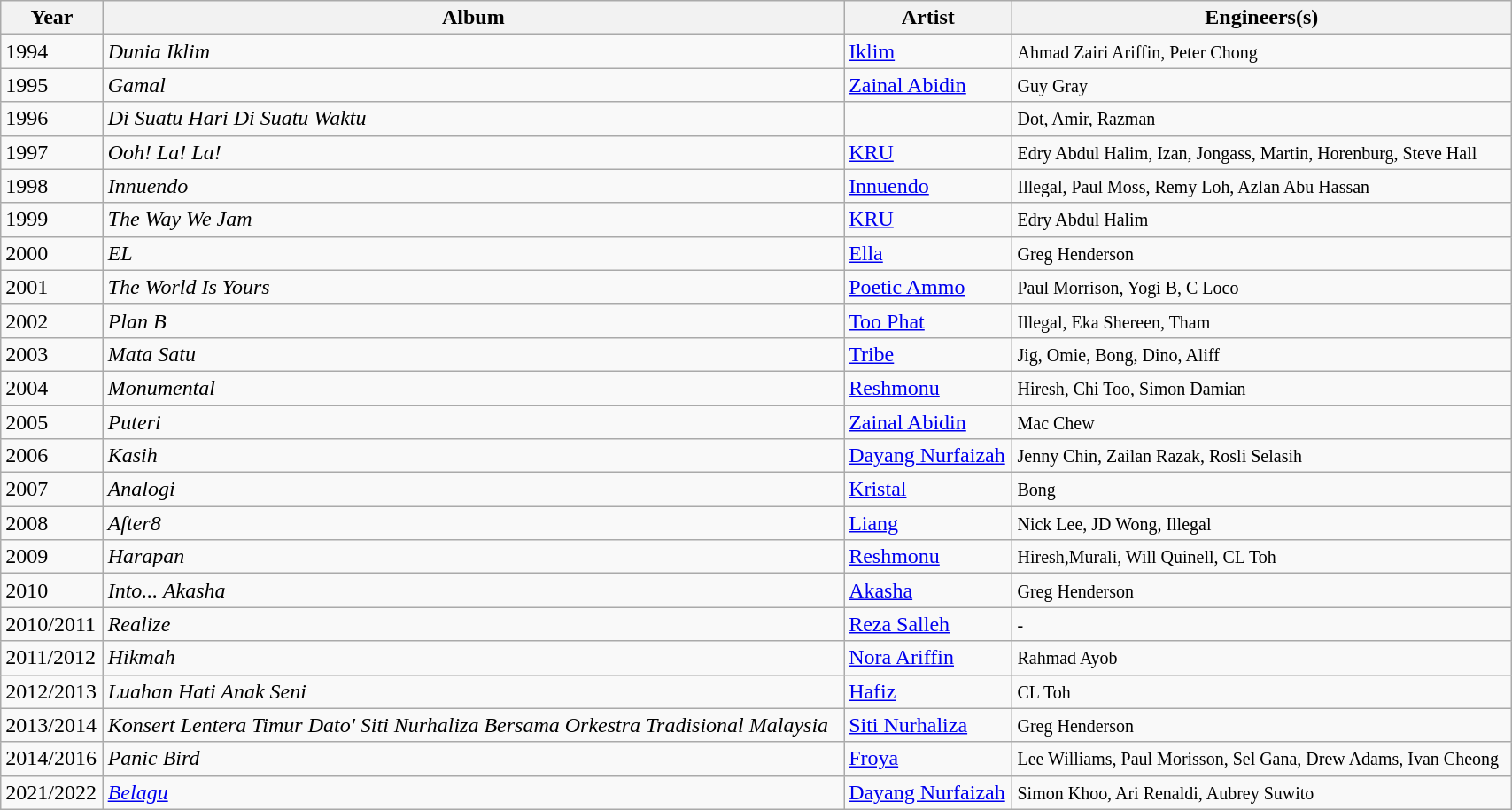<table class="wikitable" width="90%">
<tr>
<th align="left">Year</th>
<th align="left">Album</th>
<th align="left">Artist</th>
<th align="left">Engineers(s)</th>
</tr>
<tr>
<td>1994</td>
<td><em>Dunia Iklim</em></td>
<td><a href='#'>Iklim</a></td>
<td><small>Ahmad Zairi Ariffin, Peter Chong</small></td>
</tr>
<tr>
<td>1995</td>
<td><em>Gamal</em></td>
<td><a href='#'>Zainal Abidin</a></td>
<td><small>Guy Gray</small></td>
</tr>
<tr>
<td>1996</td>
<td><em>Di Suatu Hari Di Suatu Waktu</em></td>
<td></td>
<td><small>Dot, Amir, Razman</small></td>
</tr>
<tr>
<td>1997</td>
<td><em>Ooh! La! La!</em></td>
<td><a href='#'>KRU</a></td>
<td><small>Edry Abdul Halim, Izan, Jongass, Martin, Horenburg, Steve Hall</small></td>
</tr>
<tr>
<td>1998</td>
<td><em>Innuendo</em></td>
<td><a href='#'>Innuendo</a></td>
<td><small>Illegal, Paul Moss, Remy Loh, Azlan Abu Hassan</small></td>
</tr>
<tr>
<td>1999</td>
<td><em>The Way We Jam</em></td>
<td><a href='#'>KRU</a></td>
<td><small>Edry Abdul Halim</small></td>
</tr>
<tr>
<td>2000</td>
<td><em>EL</em></td>
<td><a href='#'>Ella</a></td>
<td><small>Greg Henderson</small></td>
</tr>
<tr>
<td>2001</td>
<td><em>The World Is Yours</em></td>
<td><a href='#'>Poetic Ammo</a></td>
<td><small>Paul Morrison, Yogi B, C Loco</small></td>
</tr>
<tr>
<td>2002</td>
<td><em>Plan B</em></td>
<td><a href='#'>Too Phat</a></td>
<td><small>Illegal, Eka Shereen, Tham</small></td>
</tr>
<tr>
<td>2003</td>
<td><em>Mata Satu</em></td>
<td><a href='#'>Tribe</a></td>
<td><small>Jig, Omie, Bong, Dino, Aliff</small></td>
</tr>
<tr>
<td>2004</td>
<td><em>Monumental</em></td>
<td><a href='#'>Reshmonu</a></td>
<td><small>Hiresh, Chi Too, Simon Damian </small></td>
</tr>
<tr>
<td>2005</td>
<td><em>Puteri</em></td>
<td><a href='#'>Zainal Abidin</a></td>
<td><small>Mac Chew</small></td>
</tr>
<tr>
<td>2006</td>
<td><em>Kasih</em></td>
<td><a href='#'>Dayang Nurfaizah</a></td>
<td><small>Jenny Chin, Zailan Razak, Rosli Selasih</small></td>
</tr>
<tr>
<td>2007</td>
<td><em>Analogi</em></td>
<td><a href='#'>Kristal</a></td>
<td><small>Bong</small></td>
</tr>
<tr>
<td>2008</td>
<td><em>After8</em></td>
<td><a href='#'>Liang</a></td>
<td><small>Nick Lee, JD Wong, Illegal</small></td>
</tr>
<tr>
<td>2009</td>
<td><em>Harapan</em></td>
<td><a href='#'>Reshmonu</a></td>
<td><small>Hiresh,Murali, Will Quinell, CL Toh</small></td>
</tr>
<tr>
<td>2010</td>
<td><em>Into... Akasha</em></td>
<td><a href='#'>Akasha</a></td>
<td><small>Greg Henderson</small></td>
</tr>
<tr>
<td>2010/2011</td>
<td><em>Realize</em></td>
<td><a href='#'>Reza Salleh</a></td>
<td><small>-</small></td>
</tr>
<tr>
<td>2011/2012</td>
<td><em>Hikmah</em></td>
<td><a href='#'>Nora Ariffin</a></td>
<td><small>Rahmad Ayob</small></td>
</tr>
<tr>
<td>2012/2013</td>
<td><em>Luahan Hati Anak Seni</em></td>
<td><a href='#'>Hafiz</a></td>
<td><small>CL Toh</small></td>
</tr>
<tr>
<td>2013/2014</td>
<td><em>Konsert Lentera Timur Dato' Siti Nurhaliza Bersama Orkestra Tradisional Malaysia</em></td>
<td><a href='#'>Siti Nurhaliza</a></td>
<td><small>Greg Henderson</small></td>
</tr>
<tr>
<td>2014/2016</td>
<td><em>Panic Bird</em></td>
<td><a href='#'>Froya</a></td>
<td><small>Lee Williams, Paul Morisson, Sel Gana, Drew Adams, Ivan Cheong</small></td>
</tr>
<tr>
<td>2021/2022</td>
<td><em><a href='#'>Belagu</a></em></td>
<td><a href='#'>Dayang Nurfaizah</a></td>
<td><small>Simon Khoo, Ari Renaldi, Aubrey Suwito</small></td>
</tr>
</table>
